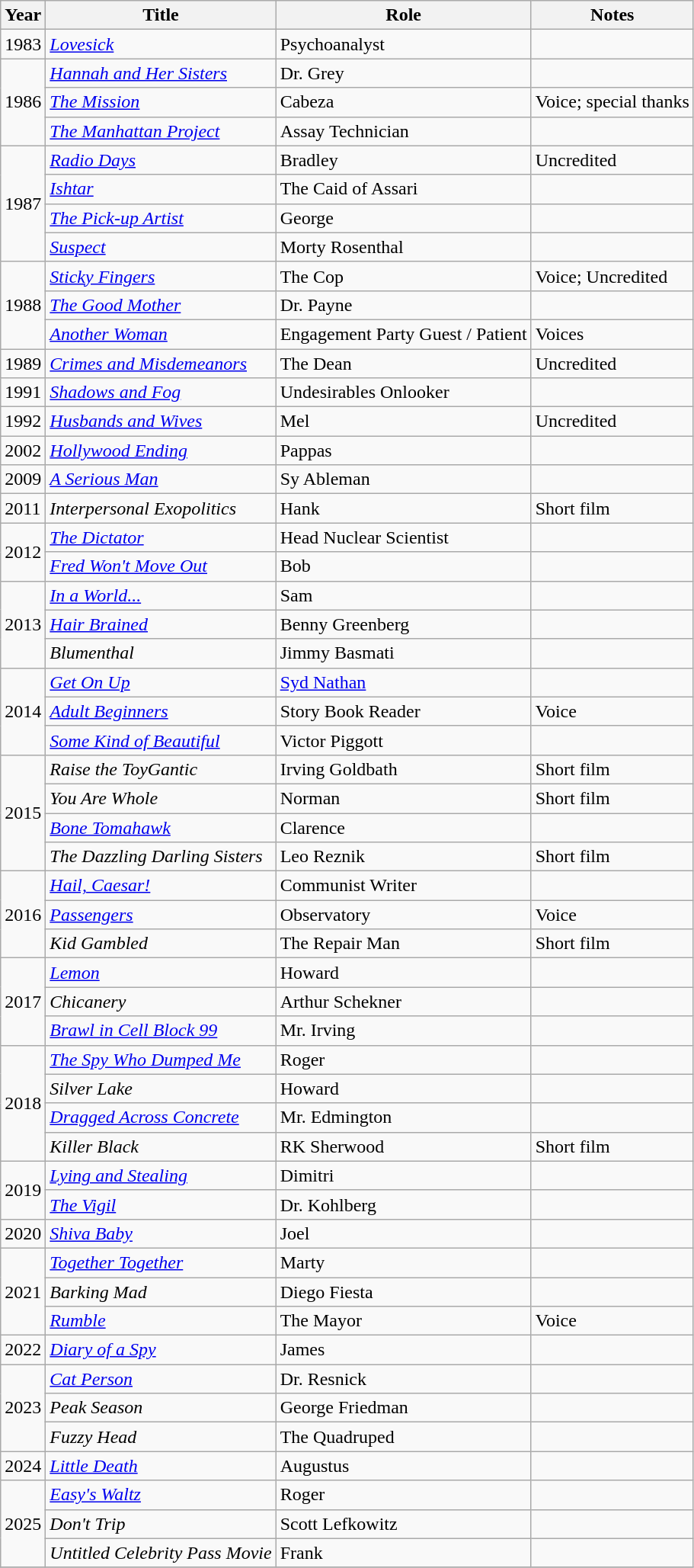<table class="wikitable">
<tr>
<th>Year</th>
<th>Title</th>
<th>Role</th>
<th class="unsortable">Notes</th>
</tr>
<tr>
<td>1983</td>
<td><em><a href='#'>Lovesick</a></em></td>
<td>Psychoanalyst</td>
<td></td>
</tr>
<tr>
<td rowspan="3">1986</td>
<td><em><a href='#'>Hannah and Her Sisters</a></em></td>
<td>Dr. Grey</td>
<td></td>
</tr>
<tr>
<td><em><a href='#'>The Mission</a></em></td>
<td>Cabeza</td>
<td>Voice; special thanks</td>
</tr>
<tr>
<td><em><a href='#'>The Manhattan Project</a></em></td>
<td>Assay Technician</td>
<td></td>
</tr>
<tr>
<td rowspan="4">1987</td>
<td><em><a href='#'>Radio Days</a></em></td>
<td>Bradley</td>
<td>Uncredited</td>
</tr>
<tr>
<td><em><a href='#'>Ishtar</a></em></td>
<td>The Caid of Assari</td>
<td></td>
</tr>
<tr>
<td><em><a href='#'>The Pick-up Artist</a></em></td>
<td>George</td>
<td></td>
</tr>
<tr>
<td><em><a href='#'>Suspect</a></em></td>
<td>Morty Rosenthal</td>
<td></td>
</tr>
<tr>
<td rowspan="3">1988</td>
<td><em><a href='#'>Sticky Fingers</a></em></td>
<td>The Cop</td>
<td>Voice; Uncredited</td>
</tr>
<tr>
<td><em><a href='#'>The Good Mother</a></em></td>
<td>Dr. Payne</td>
<td></td>
</tr>
<tr>
<td><em><a href='#'>Another Woman</a></em></td>
<td>Engagement Party Guest / Patient</td>
<td>Voices</td>
</tr>
<tr>
<td>1989</td>
<td><em><a href='#'>Crimes and Misdemeanors</a></em></td>
<td>The Dean</td>
<td>Uncredited</td>
</tr>
<tr>
<td>1991</td>
<td><em><a href='#'>Shadows and Fog</a></em></td>
<td>Undesirables Onlooker</td>
<td></td>
</tr>
<tr>
<td>1992</td>
<td><em><a href='#'>Husbands and Wives</a></em></td>
<td>Mel</td>
<td>Uncredited</td>
</tr>
<tr>
<td>2002</td>
<td><em><a href='#'>Hollywood Ending</a></em></td>
<td>Pappas</td>
<td></td>
</tr>
<tr>
<td>2009</td>
<td><em><a href='#'>A Serious Man</a></em></td>
<td>Sy Ableman</td>
<td></td>
</tr>
<tr>
<td>2011</td>
<td><em>Interpersonal Exopolitics</em></td>
<td>Hank</td>
<td>Short film</td>
</tr>
<tr>
<td rowspan="2">2012</td>
<td><em><a href='#'>The Dictator</a></em></td>
<td>Head Nuclear Scientist</td>
<td></td>
</tr>
<tr>
<td><em><a href='#'>Fred Won't Move Out</a></em></td>
<td>Bob</td>
<td></td>
</tr>
<tr>
<td rowspan="3">2013</td>
<td><em><a href='#'>In a World...</a></em></td>
<td>Sam</td>
<td></td>
</tr>
<tr>
<td><em><a href='#'>Hair Brained</a></em></td>
<td>Benny Greenberg</td>
<td></td>
</tr>
<tr>
<td><em>Blumenthal</em></td>
<td>Jimmy Basmati</td>
<td></td>
</tr>
<tr>
<td rowspan="3">2014</td>
<td><em><a href='#'>Get On Up</a></em></td>
<td><a href='#'>Syd Nathan</a></td>
<td></td>
</tr>
<tr>
<td><em><a href='#'>Adult Beginners</a></em></td>
<td>Story Book Reader</td>
<td>Voice</td>
</tr>
<tr>
<td><em><a href='#'>Some Kind of Beautiful</a></em></td>
<td>Victor Piggott</td>
<td></td>
</tr>
<tr>
<td rowspan="4">2015</td>
<td><em>Raise the ToyGantic</em></td>
<td>Irving Goldbath</td>
<td>Short film</td>
</tr>
<tr>
<td><em>You Are Whole</em></td>
<td>Norman</td>
<td>Short film</td>
</tr>
<tr>
<td><em><a href='#'>Bone Tomahawk</a></em></td>
<td>Clarence</td>
<td></td>
</tr>
<tr>
<td><em>The Dazzling Darling Sisters</em></td>
<td>Leo Reznik</td>
<td>Short film</td>
</tr>
<tr>
<td rowspan="3">2016</td>
<td><em><a href='#'>Hail, Caesar!</a></em></td>
<td>Communist Writer</td>
<td></td>
</tr>
<tr>
<td><em><a href='#'>Passengers</a></em></td>
<td>Observatory</td>
<td>Voice</td>
</tr>
<tr>
<td><em>Kid Gambled</em></td>
<td>The Repair Man</td>
<td>Short film</td>
</tr>
<tr>
<td rowspan="3">2017</td>
<td><em><a href='#'>Lemon</a></em></td>
<td>Howard</td>
<td></td>
</tr>
<tr>
<td><em>Chicanery</em></td>
<td>Arthur Schekner</td>
<td></td>
</tr>
<tr>
<td><em><a href='#'>Brawl in Cell Block 99</a></em></td>
<td>Mr. Irving</td>
<td></td>
</tr>
<tr>
<td rowspan="4">2018</td>
<td><em><a href='#'>The Spy Who Dumped Me</a></em></td>
<td>Roger</td>
<td></td>
</tr>
<tr>
<td><em>Silver Lake</em></td>
<td>Howard</td>
<td></td>
</tr>
<tr>
<td><em><a href='#'>Dragged Across Concrete</a></em></td>
<td>Mr. Edmington</td>
<td></td>
</tr>
<tr>
<td><em>Killer Black</em></td>
<td>RK Sherwood</td>
<td>Short film</td>
</tr>
<tr>
<td rowspan="2">2019</td>
<td><em><a href='#'>Lying and Stealing</a></em></td>
<td>Dimitri</td>
<td></td>
</tr>
<tr>
<td><em><a href='#'>The Vigil</a></em></td>
<td>Dr. Kohlberg</td>
<td></td>
</tr>
<tr>
<td>2020</td>
<td><em><a href='#'>Shiva Baby</a></em></td>
<td>Joel</td>
<td></td>
</tr>
<tr>
<td rowspan="3">2021</td>
<td><em><a href='#'>Together Together</a></em></td>
<td>Marty</td>
<td></td>
</tr>
<tr>
<td><em>Barking Mad</em></td>
<td>Diego Fiesta</td>
<td></td>
</tr>
<tr>
<td><em><a href='#'>Rumble</a></em></td>
<td>The Mayor</td>
<td>Voice</td>
</tr>
<tr>
<td>2022</td>
<td><em><a href='#'>Diary of a Spy</a></em></td>
<td>James</td>
<td></td>
</tr>
<tr>
<td rowspan="3">2023</td>
<td><em><a href='#'>Cat Person</a></em></td>
<td>Dr. Resnick</td>
<td></td>
</tr>
<tr>
<td><em>Peak Season</em></td>
<td>George Friedman</td>
<td></td>
</tr>
<tr>
<td><em>Fuzzy Head</em></td>
<td>The Quadruped</td>
<td></td>
</tr>
<tr>
<td>2024</td>
<td><em><a href='#'>Little Death</a></em></td>
<td>Augustus</td>
<td></td>
</tr>
<tr>
<td rowspan="3">2025</td>
<td><em><a href='#'>Easy's Waltz</a></em></td>
<td>Roger</td>
<td></td>
</tr>
<tr>
<td><em>Don't Trip</em></td>
<td>Scott Lefkowitz</td>
<td></td>
</tr>
<tr>
<td><em>Untitled Celebrity Pass Movie</em></td>
<td>Frank</td>
<td></td>
</tr>
<tr>
</tr>
</table>
